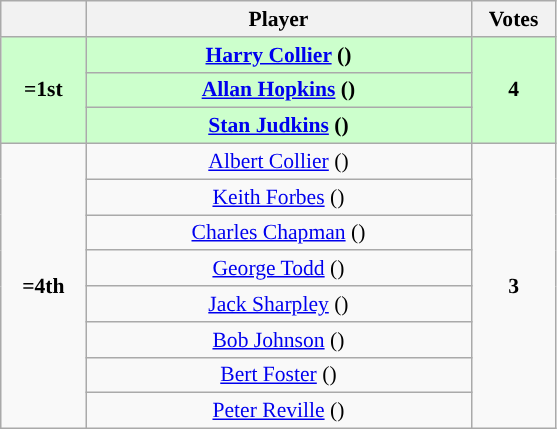<table class="wikitable" style="text-align: center; font-size: 90%;">
<tr>
<th width="50"></th>
<th width="250">Player</th>
<th width="50">Votes</th>
</tr>
<tr style="background: #CCFFCC;">
<td rowspan=3><strong>=1st</strong></td>
<td><strong><a href='#'>Harry Collier</a> ()</strong></td>
<td rowspan=3><strong>4</strong></td>
</tr>
<tr style="background: #CCFFCC;">
<td><strong><a href='#'>Allan Hopkins</a> ()</strong></td>
</tr>
<tr style="background: #CCFFCC;">
<td><strong><a href='#'>Stan Judkins</a> ()</strong></td>
</tr>
<tr>
<td rowspan=8><strong>=4th</strong></td>
<td><a href='#'>Albert Collier</a> ()</td>
<td rowspan=8><strong>3</strong></td>
</tr>
<tr>
<td><a href='#'>Keith Forbes</a> ()</td>
</tr>
<tr>
<td><a href='#'>Charles Chapman</a> ()</td>
</tr>
<tr>
<td><a href='#'>George Todd</a> ()</td>
</tr>
<tr>
<td><a href='#'>Jack Sharpley</a> ()</td>
</tr>
<tr>
<td><a href='#'>Bob Johnson</a> ()</td>
</tr>
<tr>
<td><a href='#'>Bert Foster</a> ()</td>
</tr>
<tr>
<td><a href='#'>Peter Reville</a> ()</td>
</tr>
</table>
